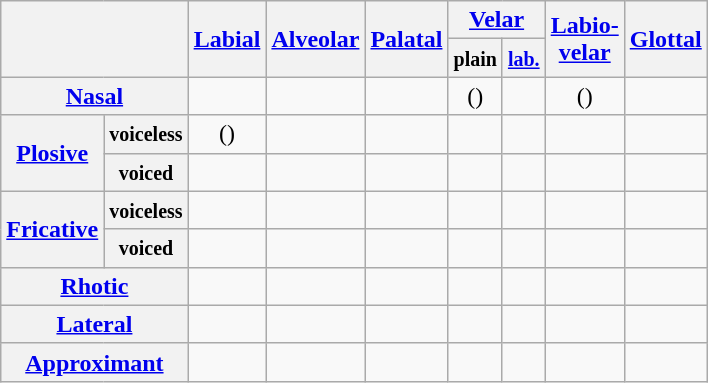<table class="wikitable" style="text-align:center">
<tr>
<th colspan="2" rowspan="2"></th>
<th rowspan="2"><a href='#'>Labial</a></th>
<th rowspan="2"><a href='#'>Alveolar</a></th>
<th rowspan="2"><a href='#'>Palatal</a></th>
<th colspan="2"><a href='#'>Velar</a></th>
<th rowspan="2"><a href='#'>Labio-<br>velar</a></th>
<th rowspan="2"><a href='#'>Glottal</a></th>
</tr>
<tr>
<th><small>plain</small></th>
<th><small><a href='#'>lab.</a></small></th>
</tr>
<tr align="center">
<th colspan="2"><a href='#'>Nasal</a></th>
<td></td>
<td></td>
<td></td>
<td>()</td>
<td></td>
<td>()</td>
<td></td>
</tr>
<tr align="center">
<th rowspan="2"><a href='#'>Plosive</a></th>
<th><small>voiceless</small></th>
<td>()</td>
<td></td>
<td></td>
<td></td>
<td></td>
<td></td>
<td></td>
</tr>
<tr align="center">
<th><small>voiced</small></th>
<td></td>
<td></td>
<td></td>
<td></td>
<td></td>
<td></td>
<td></td>
</tr>
<tr align="center">
<th rowspan="2"><a href='#'>Fricative</a></th>
<th><small>voiceless</small></th>
<td></td>
<td></td>
<td></td>
<td></td>
<td></td>
<td></td>
<td></td>
</tr>
<tr>
<th><small>voiced</small></th>
<td></td>
<td></td>
<td></td>
<td></td>
<td></td>
<td></td>
<td></td>
</tr>
<tr>
<th colspan="2"><a href='#'>Rhotic</a></th>
<td></td>
<td></td>
<td></td>
<td></td>
<td></td>
<td></td>
<td></td>
</tr>
<tr>
<th colspan="2"><a href='#'>Lateral</a></th>
<td></td>
<td></td>
<td></td>
<td></td>
<td></td>
<td></td>
<td></td>
</tr>
<tr align="center">
<th colspan="2"><a href='#'>Approximant</a></th>
<td></td>
<td></td>
<td></td>
<td></td>
<td></td>
<td></td>
<td></td>
</tr>
</table>
